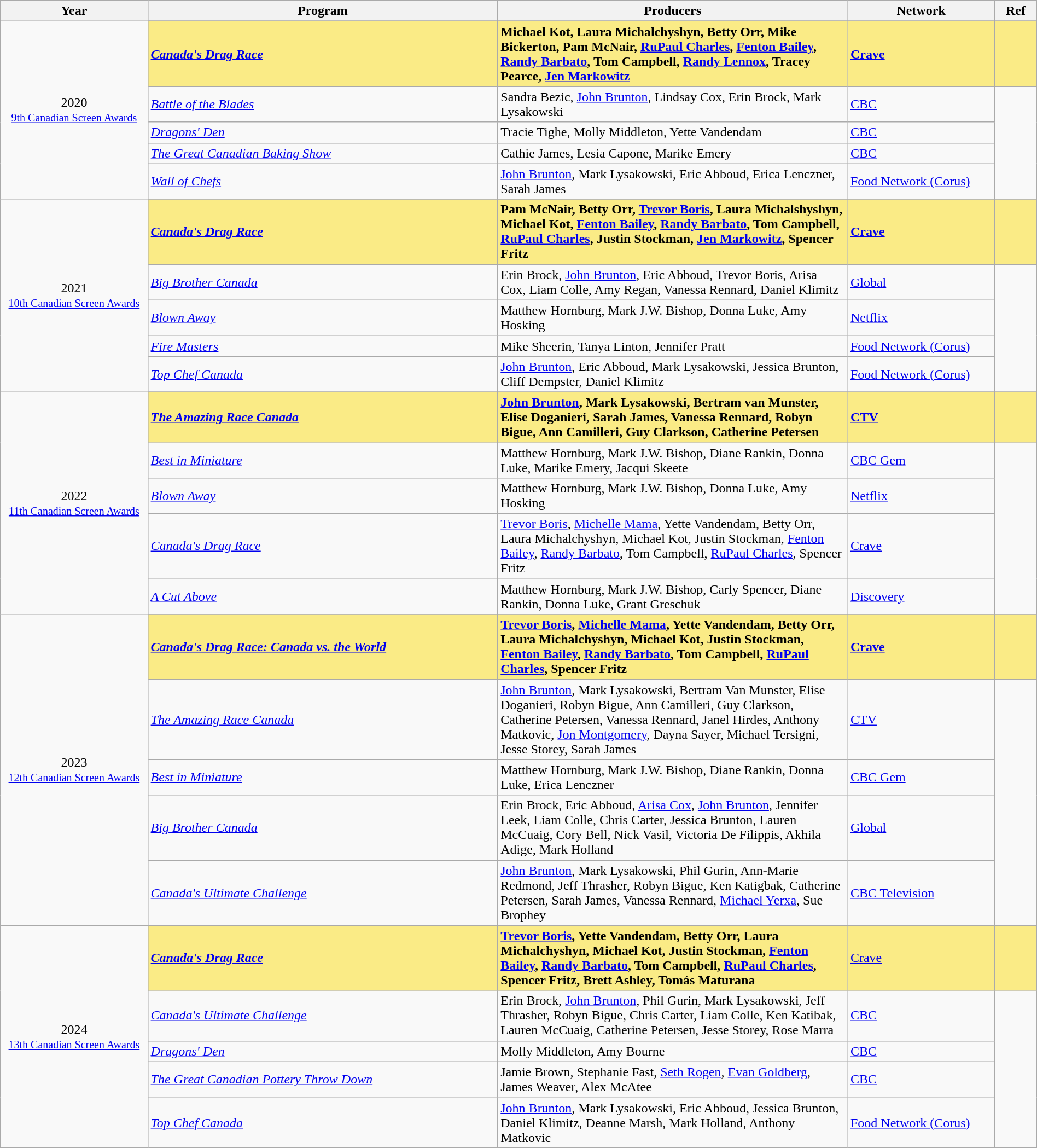<table class="wikitable" style="width:100%;">
<tr style="background:#bebebe;">
<th style="width:8%;">Year</th>
<th style="width:19%;">Program</th>
<th style="width:19%;">Producers</th>
<th style="width:8%;">Network</th>
<th style="width:2%;">Ref</th>
</tr>
<tr>
<td rowspan="6" align="center">2020 <br> <small><a href='#'>9th Canadian Screen Awards</a></small></td>
</tr>
<tr style="background:#FAEB86;">
<td><strong><em><a href='#'>Canada's Drag Race</a></em></strong></td>
<td><strong>Michael Kot, Laura Michalchyshyn, Betty Orr, Mike Bickerton, Pam McNair, <a href='#'>RuPaul Charles</a>, <a href='#'>Fenton Bailey</a>, <a href='#'>Randy Barbato</a>, Tom Campbell, <a href='#'>Randy Lennox</a>, Tracey Pearce, <a href='#'>Jen Markowitz</a></strong></td>
<td><strong><a href='#'>Crave</a></strong></td>
<td></td>
</tr>
<tr>
<td><em><a href='#'>Battle of the Blades</a></em></td>
<td>Sandra Bezic, <a href='#'>John Brunton</a>, Lindsay Cox, Erin Brock, Mark Lysakowski</td>
<td><a href='#'>CBC</a></td>
<td rowspan=4></td>
</tr>
<tr>
<td><em><a href='#'>Dragons' Den</a></em></td>
<td>Tracie Tighe, Molly Middleton, Yette Vandendam</td>
<td><a href='#'>CBC</a></td>
</tr>
<tr>
<td><em><a href='#'>The Great Canadian Baking Show</a></em></td>
<td>Cathie James, Lesia Capone, Marike Emery</td>
<td><a href='#'>CBC</a></td>
</tr>
<tr>
<td><em><a href='#'>Wall of Chefs</a></em></td>
<td><a href='#'>John Brunton</a>, Mark Lysakowski, Eric Abboud, Erica Lenczner, Sarah James</td>
<td><a href='#'>Food Network (Corus)</a></td>
</tr>
<tr>
<td rowspan="6" align="center">2021 <br> <small><a href='#'>10th Canadian Screen Awards</a></small></td>
</tr>
<tr style="background:#FAEB86;">
<td><strong><em><a href='#'>Canada's Drag Race</a></em></strong></td>
<td><strong>Pam McNair, Betty Orr, <a href='#'>Trevor Boris</a>, Laura Michalshyshyn, Michael Kot, <a href='#'>Fenton Bailey</a>, <a href='#'>Randy Barbato</a>, Tom Campbell, <a href='#'>RuPaul Charles</a>, Justin Stockman, <a href='#'>Jen Markowitz</a>, Spencer Fritz</strong></td>
<td><strong><a href='#'>Crave</a></strong></td>
<td></td>
</tr>
<tr>
<td><em><a href='#'>Big Brother Canada</a></em></td>
<td>Erin Brock, <a href='#'>John Brunton</a>, Eric Abboud, Trevor Boris, Arisa Cox, Liam Colle, Amy Regan, Vanessa Rennard, Daniel Klimitz</td>
<td><a href='#'>Global</a></td>
<td rowspan=4></td>
</tr>
<tr>
<td><em><a href='#'>Blown Away</a></em></td>
<td>Matthew Hornburg, Mark J.W. Bishop, Donna Luke, Amy Hosking</td>
<td><a href='#'>Netflix</a></td>
</tr>
<tr>
<td><em><a href='#'>Fire Masters</a></em></td>
<td>Mike Sheerin, Tanya Linton, Jennifer Pratt</td>
<td><a href='#'>Food Network (Corus)</a></td>
</tr>
<tr>
<td><em><a href='#'>Top Chef Canada</a></em></td>
<td><a href='#'>John Brunton</a>, Eric Abboud, Mark Lysakowski, Jessica Brunton, Cliff Dempster, Daniel Klimitz</td>
<td><a href='#'>Food Network (Corus)</a></td>
</tr>
<tr>
<td rowspan="6" style="text-align:center">2022<br><small><a href='#'>11th Canadian Screen Awards</a></small></td>
</tr>
<tr style="background:#FAEB86;">
<td><strong><em><a href='#'>The Amazing Race Canada</a></em></strong></td>
<td><strong><a href='#'>John Brunton</a>, Mark Lysakowski, Bertram van Munster, Elise Doganieri, Sarah James, Vanessa Rennard, Robyn Bigue, Ann Camilleri, Guy Clarkson, Catherine Petersen</strong></td>
<td><strong><a href='#'>CTV</a></strong></td>
<td></td>
</tr>
<tr>
<td><em><a href='#'>Best in Miniature</a></em></td>
<td>Matthew Hornburg, Mark J.W. Bishop, Diane Rankin, Donna Luke, Marike Emery, Jacqui Skeete</td>
<td><a href='#'>CBC Gem</a></td>
<td rowspan=4></td>
</tr>
<tr>
<td><em><a href='#'>Blown Away</a></em></td>
<td>Matthew Hornburg, Mark J.W. Bishop, Donna Luke, Amy Hosking</td>
<td><a href='#'>Netflix</a></td>
</tr>
<tr>
<td><em><a href='#'>Canada's Drag Race</a></em></td>
<td><a href='#'>Trevor Boris</a>, <a href='#'>Michelle Mama</a>, Yette Vandendam, Betty Orr, Laura Michalchyshyn, Michael Kot, Justin Stockman, <a href='#'>Fenton Bailey</a>, <a href='#'>Randy Barbato</a>, Tom Campbell, <a href='#'>RuPaul Charles</a>, Spencer Fritz</td>
<td><a href='#'>Crave</a></td>
</tr>
<tr>
<td><em><a href='#'>A Cut Above</a></em></td>
<td>Matthew Hornburg, Mark J.W. Bishop, Carly Spencer, Diane Rankin, Donna Luke, Grant Greschuk</td>
<td><a href='#'>Discovery</a></td>
</tr>
<tr>
<td rowspan="6" style="text-align:center">2023<br><small><a href='#'>12th Canadian Screen Awards</a></small></td>
</tr>
<tr style="background:#FAEB86;">
<td><strong><em><a href='#'>Canada's Drag Race: Canada vs. the World</a></em></strong></td>
<td><strong><a href='#'>Trevor Boris</a>, <a href='#'>Michelle Mama</a>, Yette Vandendam, Betty Orr, Laura Michalchyshyn, Michael Kot, Justin Stockman, <a href='#'>Fenton Bailey</a>, <a href='#'>Randy Barbato</a>, Tom Campbell, <a href='#'>RuPaul Charles</a>, Spencer Fritz</strong></td>
<td><strong><a href='#'>Crave</a></strong></td>
<td></td>
</tr>
<tr>
<td><em><a href='#'>The Amazing Race Canada</a></em></td>
<td><a href='#'>John Brunton</a>, Mark Lysakowski, Bertram Van Munster, Elise Doganieri, Robyn Bigue, Ann Camilleri, Guy Clarkson, Catherine Petersen, Vanessa Rennard, Janel Hirdes, Anthony Matkovic, <a href='#'>Jon Montgomery</a>, Dayna Sayer, Michael Tersigni, Jesse Storey, Sarah James</td>
<td><a href='#'>CTV</a></td>
<td rowspan=4></td>
</tr>
<tr>
<td><em><a href='#'>Best in Miniature</a></em></td>
<td>Matthew Hornburg, Mark J.W. Bishop, Diane Rankin, Donna Luke, Erica Lenczner</td>
<td><a href='#'>CBC Gem</a></td>
</tr>
<tr>
<td><em><a href='#'>Big Brother Canada</a></em></td>
<td>Erin Brock, Eric Abboud, <a href='#'>Arisa Cox</a>, <a href='#'>John Brunton</a>, Jennifer Leek, Liam Colle, Chris Carter, Jessica Brunton, Lauren McCuaig, Cory Bell, Nick Vasil, Victoria De Filippis, Akhila Adige, Mark Holland</td>
<td><a href='#'>Global</a></td>
</tr>
<tr>
<td><em><a href='#'>Canada's Ultimate Challenge</a></em></td>
<td><a href='#'>John Brunton</a>, Mark Lysakowski, Phil Gurin, Ann-Marie Redmond, Jeff Thrasher, Robyn Bigue, Ken Katigbak, Catherine Petersen, Sarah James, Vanessa Rennard, <a href='#'>Michael Yerxa</a>, Sue Brophey</td>
<td><a href='#'>CBC Television</a></td>
</tr>
<tr>
<td rowspan="6" style="text-align:center">2024<br><small><a href='#'>13th Canadian Screen Awards</a></small></td>
</tr>
<tr style="background:#FAEB86;">
<td><strong><em><a href='#'>Canada's Drag Race</a></em></strong></td>
<td><strong><a href='#'>Trevor Boris</a>, Yette Vandendam, Betty Orr, Laura Michalchyshyn, Michael Kot, Justin Stockman, <a href='#'>Fenton Bailey</a>, <a href='#'>Randy Barbato</a>, Tom Campbell, <a href='#'>RuPaul Charles</a>, Spencer Fritz, Brett Ashley, Tomás Maturana</strong></td>
<td><a href='#'>Crave</a></td>
<td></td>
</tr>
<tr>
<td><em><a href='#'>Canada's Ultimate Challenge</a></em></td>
<td>Erin Brock, <a href='#'>John Brunton</a>, Phil Gurin, Mark Lysakowski, Jeff Thrasher, Robyn Bigue, Chris Carter, Liam Colle, Ken Katibak, Lauren McCuaig, Catherine Petersen, Jesse Storey, Rose Marra</td>
<td><a href='#'>CBC</a></td>
<td rowspan=4></td>
</tr>
<tr>
<td><em><a href='#'>Dragons' Den</a></em></td>
<td>Molly Middleton, Amy Bourne</td>
<td><a href='#'>CBC</a></td>
</tr>
<tr>
<td><em><a href='#'>The Great Canadian Pottery Throw Down</a></em></td>
<td>Jamie Brown, Stephanie Fast, <a href='#'>Seth Rogen</a>, <a href='#'>Evan Goldberg</a>, James Weaver, Alex McAtee</td>
<td><a href='#'>CBC</a></td>
</tr>
<tr>
<td><em><a href='#'>Top Chef Canada</a></em></td>
<td><a href='#'>John Brunton</a>, Mark Lysakowski, Eric Abboud, Jessica Brunton, Daniel Klimitz, Deanne Marsh, Mark Holland, Anthony Matkovic</td>
<td><a href='#'>Food Network (Corus)</a></td>
</tr>
</table>
